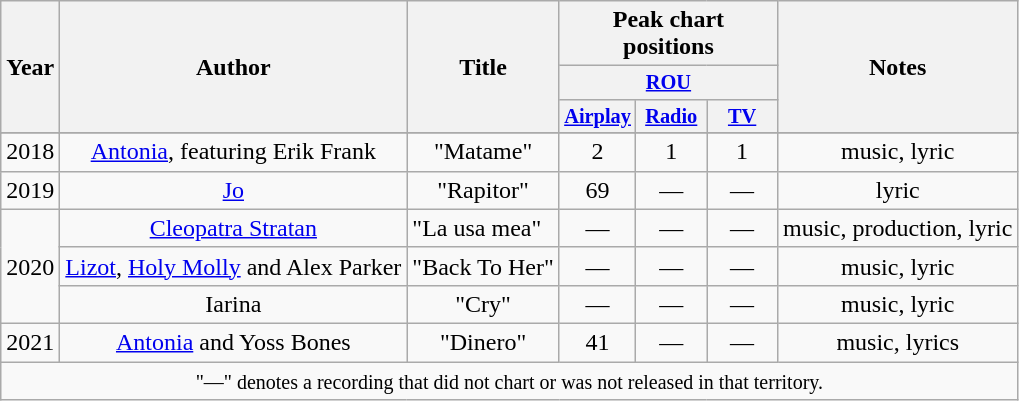<table class="wikitable plainrowheaders" style="text-align:center;">
<tr>
<th rowspan="3">Year</th>
<th rowspan="3">Author</th>
<th rowspan="3">Title</th>
<th colspan="3">Peak chart positions</th>
<th rowspan="3">Notes</th>
</tr>
<tr>
<th colspan="3" style="width:3em;font-size:85%;"><a href='#'>ROU</a></th>
</tr>
<tr>
<th style="width:3em;font-size:85%;"><a href='#'>Airplay</a><br></th>
<th style="width:3em;font-size:85%;"><a href='#'>Radio</a><br></th>
<th style="width:3em;font-size:85%;"><a href='#'>TV</a><br></th>
</tr>
<tr>
</tr>
<tr>
</tr>
<tr>
<td>2018</td>
<td><a href='#'>Antonia</a>, featuring Erik Frank</td>
<td>"Matame"</td>
<td>2</td>
<td>1</td>
<td>1</td>
<td>music, lyric</td>
</tr>
<tr>
<td>2019</td>
<td><a href='#'>Jo</a></td>
<td>"Rapitor"</td>
<td>69</td>
<td>—</td>
<td>—</td>
<td>lyric</td>
</tr>
<tr>
<td rowspan="3">2020</td>
<td><a href='#'>Cleopatra Stratan</a></td>
<td align="left">"La usa mea"</td>
<td>—</td>
<td>—</td>
<td>—</td>
<td>music, production, lyric</td>
</tr>
<tr>
<td><a href='#'>Lizot</a>, <a href='#'>Holy Molly</a> and Alex Parker</td>
<td>"Back To Her"</td>
<td>—</td>
<td>—</td>
<td>—</td>
<td>music, lyric</td>
</tr>
<tr>
<td>Iarina</td>
<td>"Cry"</td>
<td>—</td>
<td>—</td>
<td>—</td>
<td>music, lyric</td>
</tr>
<tr>
<td>2021</td>
<td><a href='#'>Antonia</a> and Yoss Bones</td>
<td>"Dinero"</td>
<td>41</td>
<td>—</td>
<td>—</td>
<td>music, lyrics</td>
</tr>
<tr>
<td colspan="8"><small>"—" denotes a recording that did not chart or was not released in that territory.</small></td>
</tr>
</table>
